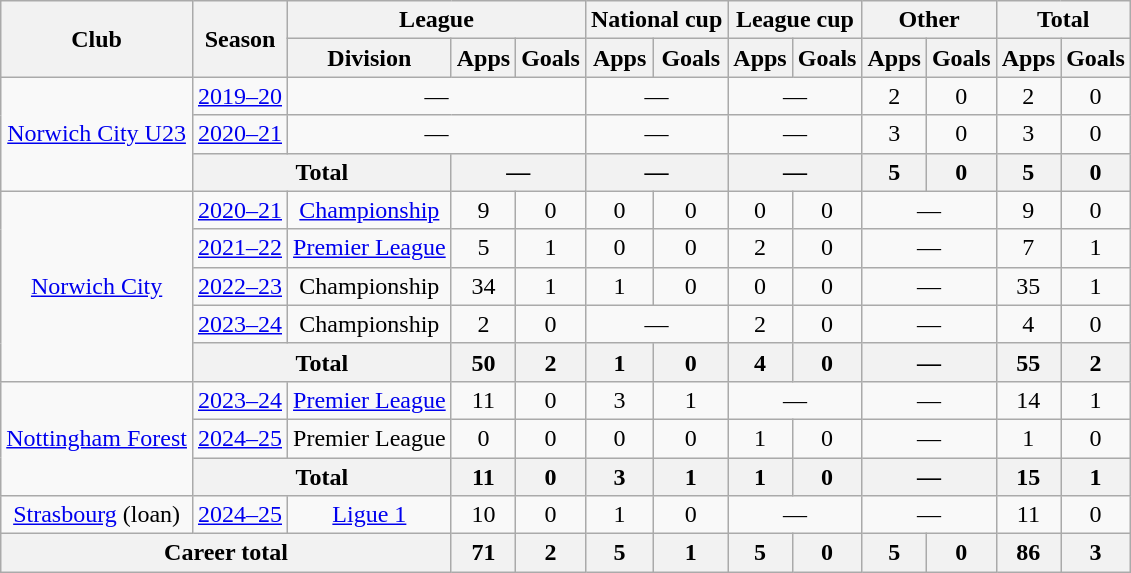<table class="wikitable" style="text-align: center;">
<tr>
<th rowspan="2">Club</th>
<th rowspan="2">Season</th>
<th colspan="3">League</th>
<th colspan="2">National cup</th>
<th colspan="2">League cup</th>
<th colspan="2">Other</th>
<th colspan="2">Total</th>
</tr>
<tr>
<th>Division</th>
<th>Apps</th>
<th>Goals</th>
<th>Apps</th>
<th>Goals</th>
<th>Apps</th>
<th>Goals</th>
<th>Apps</th>
<th>Goals</th>
<th>Apps</th>
<th>Goals</th>
</tr>
<tr>
<td rowspan=3><a href='#'>Norwich City U23</a></td>
<td><a href='#'>2019–20</a></td>
<td colspan="3">—</td>
<td colspan="2">—</td>
<td colspan="2">—</td>
<td>2</td>
<td>0</td>
<td>2</td>
<td>0</td>
</tr>
<tr>
<td><a href='#'>2020–21</a></td>
<td colspan="3">—</td>
<td colspan="2">—</td>
<td colspan="2">—</td>
<td>3</td>
<td>0</td>
<td>3</td>
<td>0</td>
</tr>
<tr>
<th colspan="2">Total</th>
<th colspan="2">—</th>
<th colspan="2">—</th>
<th colspan="2">—</th>
<th>5</th>
<th>0</th>
<th>5</th>
<th>0</th>
</tr>
<tr>
<td rowspan="5"><a href='#'>Norwich City</a></td>
<td><a href='#'>2020–21</a></td>
<td><a href='#'>Championship</a></td>
<td>9</td>
<td>0</td>
<td>0</td>
<td>0</td>
<td>0</td>
<td>0</td>
<td colspan="2">—</td>
<td>9</td>
<td>0</td>
</tr>
<tr>
<td><a href='#'>2021–22</a></td>
<td><a href='#'>Premier League</a></td>
<td>5</td>
<td>1</td>
<td>0</td>
<td>0</td>
<td>2</td>
<td>0</td>
<td colspan="2">—</td>
<td>7</td>
<td>1</td>
</tr>
<tr>
<td><a href='#'>2022–23</a></td>
<td>Championship</td>
<td>34</td>
<td>1</td>
<td>1</td>
<td>0</td>
<td>0</td>
<td>0</td>
<td colspan="2">—</td>
<td>35</td>
<td>1</td>
</tr>
<tr>
<td><a href='#'>2023–24</a></td>
<td>Championship</td>
<td>2</td>
<td>0</td>
<td colspan="2">—</td>
<td>2</td>
<td>0</td>
<td colspan="2">—</td>
<td>4</td>
<td>0</td>
</tr>
<tr>
<th colspan="2">Total</th>
<th>50</th>
<th>2</th>
<th>1</th>
<th>0</th>
<th>4</th>
<th>0</th>
<th colspan="2">—</th>
<th>55</th>
<th>2</th>
</tr>
<tr>
<td rowspan="3"><a href='#'>Nottingham Forest</a></td>
<td><a href='#'>2023–24</a></td>
<td><a href='#'>Premier League</a></td>
<td>11</td>
<td>0</td>
<td>3</td>
<td>1</td>
<td colspan="2">—</td>
<td colspan="2">—</td>
<td>14</td>
<td>1</td>
</tr>
<tr>
<td><a href='#'>2024–25</a></td>
<td>Premier League</td>
<td>0</td>
<td>0</td>
<td>0</td>
<td>0</td>
<td>1</td>
<td>0</td>
<td colspan="2">—</td>
<td>1</td>
<td>0</td>
</tr>
<tr>
<th colspan="2">Total</th>
<th>11</th>
<th>0</th>
<th>3</th>
<th>1</th>
<th>1</th>
<th>0</th>
<th colspan="2">—</th>
<th>15</th>
<th>1</th>
</tr>
<tr>
<td><a href='#'>Strasbourg</a> (loan)</td>
<td><a href='#'>2024–25</a></td>
<td><a href='#'>Ligue 1</a></td>
<td>10</td>
<td>0</td>
<td>1</td>
<td>0</td>
<td colspan="2">—</td>
<td colspan="2">—</td>
<td>11</td>
<td>0</td>
</tr>
<tr>
<th colspan="3">Career total</th>
<th>71</th>
<th>2</th>
<th>5</th>
<th>1</th>
<th>5</th>
<th>0</th>
<th>5</th>
<th>0</th>
<th>86</th>
<th>3</th>
</tr>
</table>
